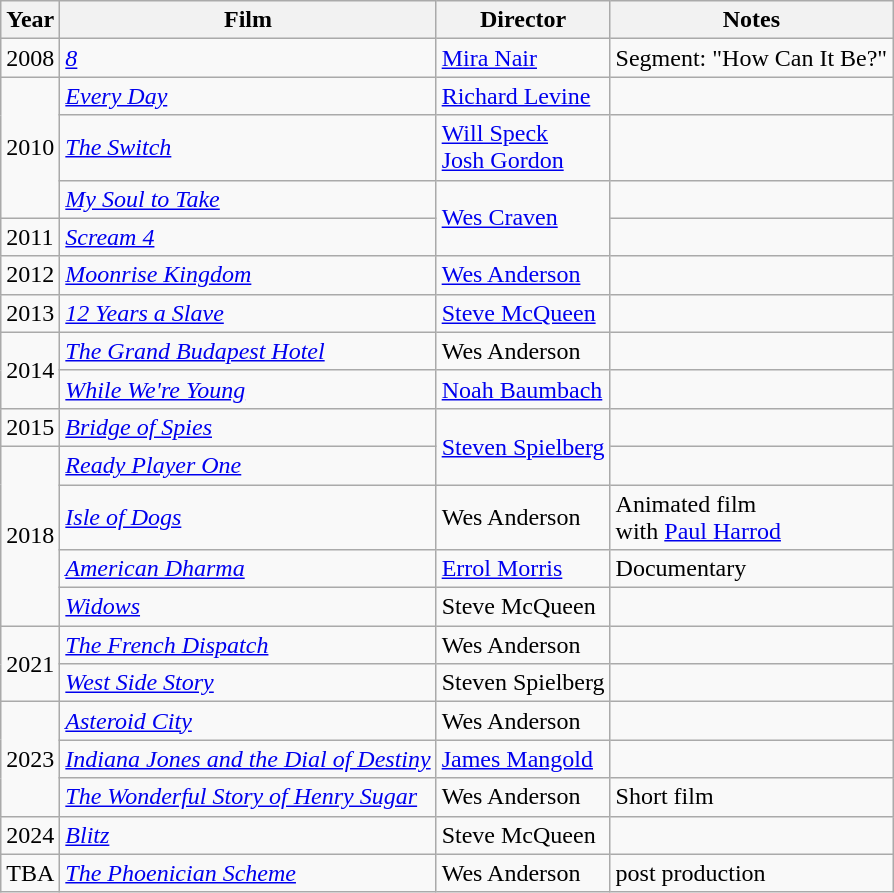<table class="wikitable">
<tr>
<th>Year</th>
<th>Film</th>
<th>Director</th>
<th>Notes</th>
</tr>
<tr>
<td>2008</td>
<td><em><a href='#'>8</a></em></td>
<td><a href='#'>Mira Nair</a></td>
<td>Segment: "How Can It Be?"</td>
</tr>
<tr>
<td rowspan="3">2010</td>
<td><em><a href='#'>Every Day</a></em></td>
<td><a href='#'>Richard Levine</a></td>
<td></td>
</tr>
<tr>
<td><em><a href='#'>The Switch</a></em></td>
<td><a href='#'>Will Speck<br>Josh Gordon</a></td>
<td></td>
</tr>
<tr>
<td><em><a href='#'>My Soul to Take</a></em></td>
<td rowspan="2"><a href='#'>Wes Craven</a></td>
<td></td>
</tr>
<tr>
<td>2011</td>
<td><em><a href='#'>Scream 4</a></em></td>
<td></td>
</tr>
<tr>
<td>2012</td>
<td><em><a href='#'>Moonrise Kingdom</a></em></td>
<td><a href='#'>Wes Anderson</a></td>
<td></td>
</tr>
<tr>
<td>2013</td>
<td><em><a href='#'>12 Years a Slave</a></em></td>
<td><a href='#'>Steve McQueen</a></td>
<td></td>
</tr>
<tr>
<td rowspan="2">2014</td>
<td><em><a href='#'>The Grand Budapest Hotel</a></em></td>
<td>Wes Anderson</td>
<td></td>
</tr>
<tr>
<td><em><a href='#'>While We're Young</a></em></td>
<td><a href='#'>Noah Baumbach</a></td>
<td></td>
</tr>
<tr>
<td>2015</td>
<td><em><a href='#'>Bridge of Spies</a></em></td>
<td rowspan="2"><a href='#'>Steven Spielberg</a></td>
<td></td>
</tr>
<tr>
<td rowspan="4">2018</td>
<td><em><a href='#'>Ready Player One</a></em></td>
<td></td>
</tr>
<tr>
<td><em><a href='#'>Isle of Dogs</a></em></td>
<td>Wes Anderson</td>
<td>Animated film <br> with <a href='#'>Paul Harrod</a></td>
</tr>
<tr>
<td><em><a href='#'>American Dharma</a></em></td>
<td><a href='#'>Errol Morris</a></td>
<td>Documentary</td>
</tr>
<tr>
<td><em><a href='#'>Widows</a></em></td>
<td>Steve McQueen</td>
<td></td>
</tr>
<tr>
<td rowspan="2">2021</td>
<td><em><a href='#'>The French Dispatch</a></em></td>
<td>Wes Anderson</td>
<td></td>
</tr>
<tr>
<td><em><a href='#'>West Side Story</a></em></td>
<td>Steven Spielberg</td>
<td></td>
</tr>
<tr>
<td rowspan="3">2023</td>
<td><em><a href='#'>Asteroid City</a></em></td>
<td>Wes Anderson</td>
<td></td>
</tr>
<tr>
<td><em><a href='#'>Indiana Jones and the Dial of Destiny</a></em></td>
<td><a href='#'>James Mangold</a></td>
<td></td>
</tr>
<tr>
<td><em><a href='#'>The Wonderful Story of Henry Sugar</a></em></td>
<td>Wes Anderson</td>
<td>Short film</td>
</tr>
<tr>
<td>2024</td>
<td><em><a href='#'>Blitz</a></em></td>
<td>Steve McQueen</td>
<td></td>
</tr>
<tr>
<td>TBA</td>
<td><em><a href='#'>The Phoenician Scheme</a></em></td>
<td>Wes Anderson</td>
<td>post production</td>
</tr>
</table>
